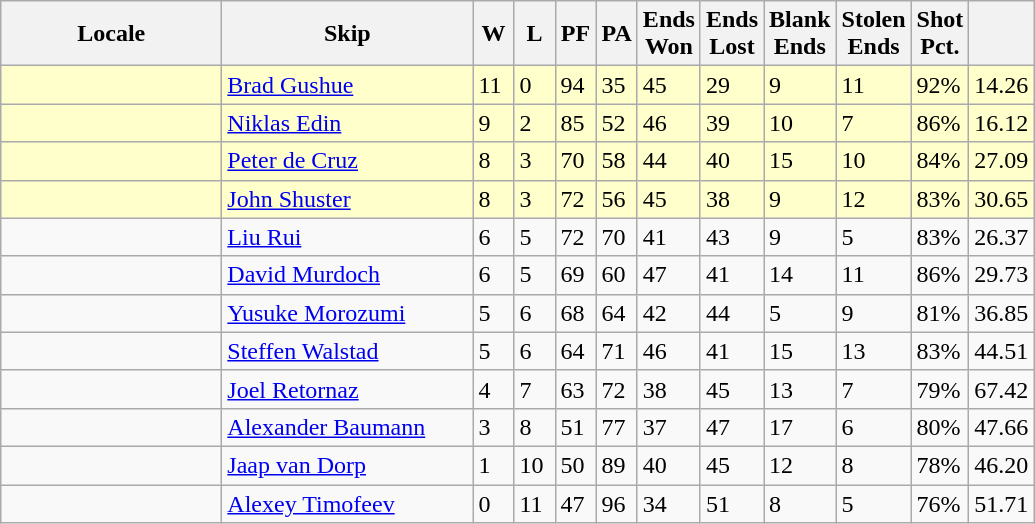<table class=wikitable>
<tr>
<th width=140>Locale</th>
<th width=160>Skip</th>
<th width=20>W</th>
<th width=20>L</th>
<th width=20>PF</th>
<th width=20>PA</th>
<th width=20>Ends <br> Won</th>
<th width=20>Ends <br> Lost</th>
<th width=20>Blank <br> Ends</th>
<th width=20>Stolen <br> Ends</th>
<th width=20>Shot <br> Pct.</th>
<th style="width:20px;"></th>
</tr>
<tr style="background:#ffc;">
<td></td>
<td><a href='#'>Brad Gushue</a></td>
<td>11</td>
<td>0</td>
<td>94</td>
<td>35</td>
<td>45</td>
<td>29</td>
<td>9</td>
<td>11</td>
<td>92%</td>
<td>14.26</td>
</tr>
<tr style="background:#ffc;">
<td></td>
<td><a href='#'>Niklas Edin</a></td>
<td>9</td>
<td>2</td>
<td>85</td>
<td>52</td>
<td>46</td>
<td>39</td>
<td>10</td>
<td>7</td>
<td>86%</td>
<td>16.12</td>
</tr>
<tr style="background:#ffc;">
<td></td>
<td><a href='#'>Peter de Cruz</a></td>
<td>8</td>
<td>3</td>
<td>70</td>
<td>58</td>
<td>44</td>
<td>40</td>
<td>15</td>
<td>10</td>
<td>84%</td>
<td>27.09</td>
</tr>
<tr style="background:#ffc;">
<td></td>
<td><a href='#'>John Shuster</a></td>
<td>8</td>
<td>3</td>
<td>72</td>
<td>56</td>
<td>45</td>
<td>38</td>
<td>9</td>
<td>12</td>
<td>83%</td>
<td>30.65</td>
</tr>
<tr>
<td></td>
<td><a href='#'>Liu Rui</a></td>
<td>6</td>
<td>5</td>
<td>72</td>
<td>70</td>
<td>41</td>
<td>43</td>
<td>9</td>
<td>5</td>
<td>83%</td>
<td>26.37</td>
</tr>
<tr>
<td></td>
<td><a href='#'>David Murdoch</a></td>
<td>6</td>
<td>5</td>
<td>69</td>
<td>60</td>
<td>47</td>
<td>41</td>
<td>14</td>
<td>11</td>
<td>86%</td>
<td>29.73</td>
</tr>
<tr>
<td></td>
<td><a href='#'>Yusuke Morozumi</a></td>
<td>5</td>
<td>6</td>
<td>68</td>
<td>64</td>
<td>42</td>
<td>44</td>
<td>5</td>
<td>9</td>
<td>81%</td>
<td>36.85</td>
</tr>
<tr>
<td></td>
<td><a href='#'>Steffen Walstad</a></td>
<td>5</td>
<td>6</td>
<td>64</td>
<td>71</td>
<td>46</td>
<td>41</td>
<td>15</td>
<td>13</td>
<td>83%</td>
<td>44.51</td>
</tr>
<tr>
<td></td>
<td><a href='#'>Joel Retornaz</a></td>
<td>4</td>
<td>7</td>
<td>63</td>
<td>72</td>
<td>38</td>
<td>45</td>
<td>13</td>
<td>7</td>
<td>79%</td>
<td>67.42</td>
</tr>
<tr>
<td></td>
<td><a href='#'>Alexander Baumann</a></td>
<td>3</td>
<td>8</td>
<td>51</td>
<td>77</td>
<td>37</td>
<td>47</td>
<td>17</td>
<td>6</td>
<td>80%</td>
<td>47.66</td>
</tr>
<tr>
<td></td>
<td><a href='#'>Jaap van Dorp</a></td>
<td>1</td>
<td>10</td>
<td>50</td>
<td>89</td>
<td>40</td>
<td>45</td>
<td>12</td>
<td>8</td>
<td>78%</td>
<td>46.20</td>
</tr>
<tr>
<td></td>
<td><a href='#'>Alexey Timofeev</a></td>
<td>0</td>
<td>11</td>
<td>47</td>
<td>96</td>
<td>34</td>
<td>51</td>
<td>8</td>
<td>5</td>
<td>76%</td>
<td>51.71</td>
</tr>
</table>
